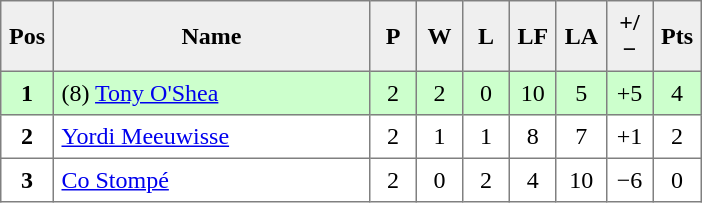<table style=border-collapse:collapse border=1 cellspacing=0 cellpadding=5>
<tr align=center bgcolor=#efefef>
<th width=20>Pos</th>
<th width=200>Name</th>
<th width=20>P</th>
<th width=20>W</th>
<th width=20>L</th>
<th width=20>LF</th>
<th width=20>LA</th>
<th width=20>+/−</th>
<th width=20>Pts</th>
</tr>
<tr align=center style="background: #ccffcc;">
<td><strong>1</strong></td>
<td align="left"> (8) <a href='#'>Tony O'Shea</a></td>
<td>2</td>
<td>2</td>
<td>0</td>
<td>10</td>
<td>5</td>
<td>+5</td>
<td>4</td>
</tr>
<tr align=center>
<td><strong>2</strong></td>
<td align="left"> <a href='#'>Yordi Meeuwisse</a></td>
<td>2</td>
<td>1</td>
<td>1</td>
<td>8</td>
<td>7</td>
<td>+1</td>
<td>2</td>
</tr>
<tr align=center>
<td><strong>3</strong></td>
<td align="left"> <a href='#'>Co Stompé</a></td>
<td>2</td>
<td>0</td>
<td>2</td>
<td>4</td>
<td>10</td>
<td>−6</td>
<td>0</td>
</tr>
</table>
